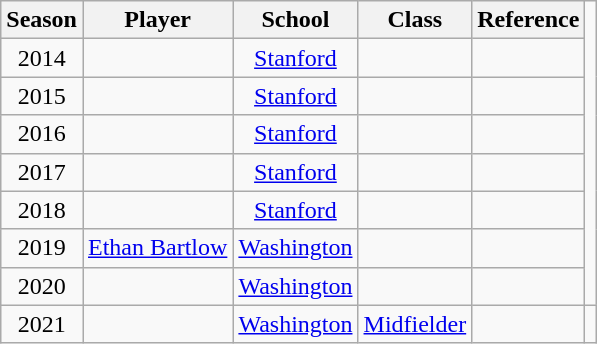<table class="wikitable sortable">
<tr>
<th>Season</th>
<th>Player</th>
<th>School</th>
<th>Class</th>
<th class="unsortable">Reference</th>
</tr>
<tr>
<td align="center">2014</td>
<td align="center"></td>
<td align="center"><a href='#'>Stanford</a></td>
<td align="center"></td>
<td align="center"></td>
</tr>
<tr>
<td align="center">2015</td>
<td align="center"></td>
<td align="center"><a href='#'>Stanford</a></td>
<td align="center"></td>
<td align="center"></td>
</tr>
<tr>
<td align="center">2016</td>
<td align="center"></td>
<td align="center"><a href='#'>Stanford</a></td>
<td align="center"></td>
<td align="center"></td>
</tr>
<tr>
<td align="center">2017</td>
<td align="center"></td>
<td align="center"><a href='#'>Stanford</a></td>
<td align="center"></td>
<td align="center"></td>
</tr>
<tr>
<td align="center">2018</td>
<td align="center"></td>
<td align="center"><a href='#'>Stanford</a></td>
<td align="center"></td>
<td align="center"></td>
</tr>
<tr>
<td align="center">2019</td>
<td align="center"><a href='#'>Ethan Bartlow</a></td>
<td align="center"><a href='#'>Washington</a></td>
<td align="center"></td>
<td align="center"></td>
</tr>
<tr>
<td align="center">2020</td>
<td align="center"></td>
<td align="center"><a href='#'>Washington</a></td>
<td align="center"></td>
<td align="center"></td>
</tr>
<tr>
<td align="center">2021</td>
<td align="center"></td>
<td align="center"><a href='#'>Washington</a></td>
<td align="center"><a href='#'>Midfielder</a></td>
<td align="center"></td>
<td align="center"></td>
</tr>
</table>
